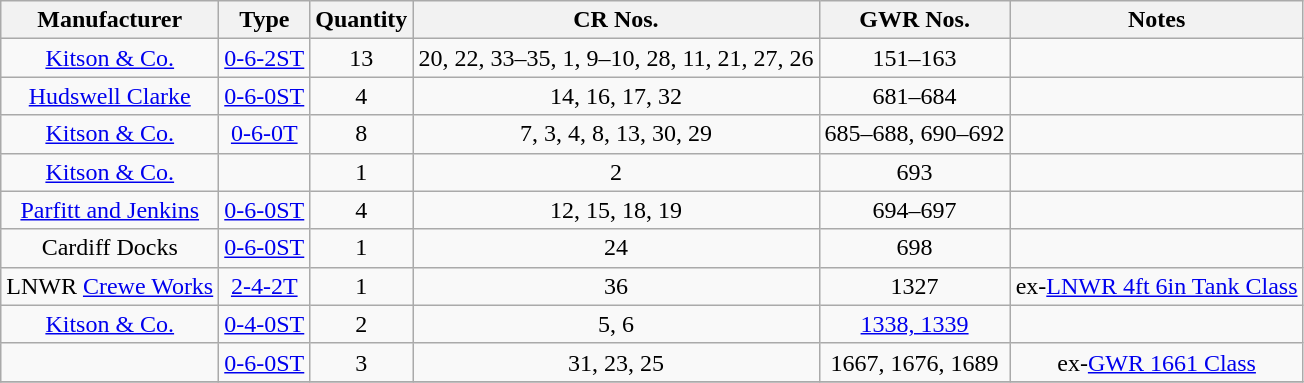<table class=wikitable style=text-align:center>
<tr>
<th>Manufacturer</th>
<th>Type</th>
<th>Quantity</th>
<th>CR Nos.</th>
<th>GWR Nos.</th>
<th>Notes</th>
</tr>
<tr>
<td><a href='#'>Kitson & Co.</a></td>
<td><a href='#'>0-6-2ST</a></td>
<td>13</td>
<td>20, 22, 33–35, 1, 9–10, 28, 11, 21, 27, 26</td>
<td>151–163</td>
<td></td>
</tr>
<tr>
<td><a href='#'>Hudswell Clarke</a></td>
<td><a href='#'>0-6-0ST</a></td>
<td>4</td>
<td>14, 16, 17, 32</td>
<td>681–684</td>
<td></td>
</tr>
<tr>
<td><a href='#'>Kitson & Co.</a></td>
<td><a href='#'>0-6-0T</a></td>
<td>8</td>
<td>7, 3, 4, 8, 13, 30, 29</td>
<td>685–688, 690–692</td>
<td></td>
</tr>
<tr>
<td><a href='#'>Kitson & Co.</a></td>
<td></td>
<td>1</td>
<td>2</td>
<td>693</td>
<td></td>
</tr>
<tr>
<td><a href='#'>Parfitt and Jenkins</a></td>
<td><a href='#'>0-6-0ST</a></td>
<td>4</td>
<td>12, 15, 18, 19</td>
<td>694–697</td>
<td></td>
</tr>
<tr>
<td>Cardiff Docks</td>
<td><a href='#'>0-6-0ST</a></td>
<td>1</td>
<td>24</td>
<td>698</td>
<td></td>
</tr>
<tr>
<td>LNWR <a href='#'>Crewe Works</a></td>
<td><a href='#'>2-4-2T</a></td>
<td>1</td>
<td>36</td>
<td>1327</td>
<td>ex-<a href='#'>LNWR 4ft 6in Tank Class</a></td>
</tr>
<tr>
<td><a href='#'>Kitson & Co.</a></td>
<td><a href='#'>0-4-0ST</a></td>
<td>2</td>
<td>5, 6</td>
<td><a href='#'>1338, 1339</a></td>
<td></td>
</tr>
<tr>
<td></td>
<td><a href='#'>0-6-0ST</a></td>
<td>3</td>
<td>31, 23, 25</td>
<td>1667, 1676, 1689</td>
<td>ex-<a href='#'>GWR 1661 Class</a></td>
</tr>
<tr>
</tr>
</table>
